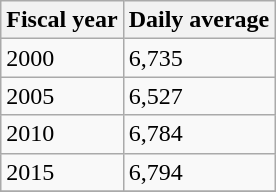<table class="wikitable">
<tr>
<th>Fiscal year</th>
<th>Daily average</th>
</tr>
<tr>
<td>2000</td>
<td>6,735</td>
</tr>
<tr>
<td>2005</td>
<td>6,527</td>
</tr>
<tr>
<td>2010</td>
<td>6,784</td>
</tr>
<tr>
<td>2015</td>
<td>6,794</td>
</tr>
<tr>
</tr>
</table>
